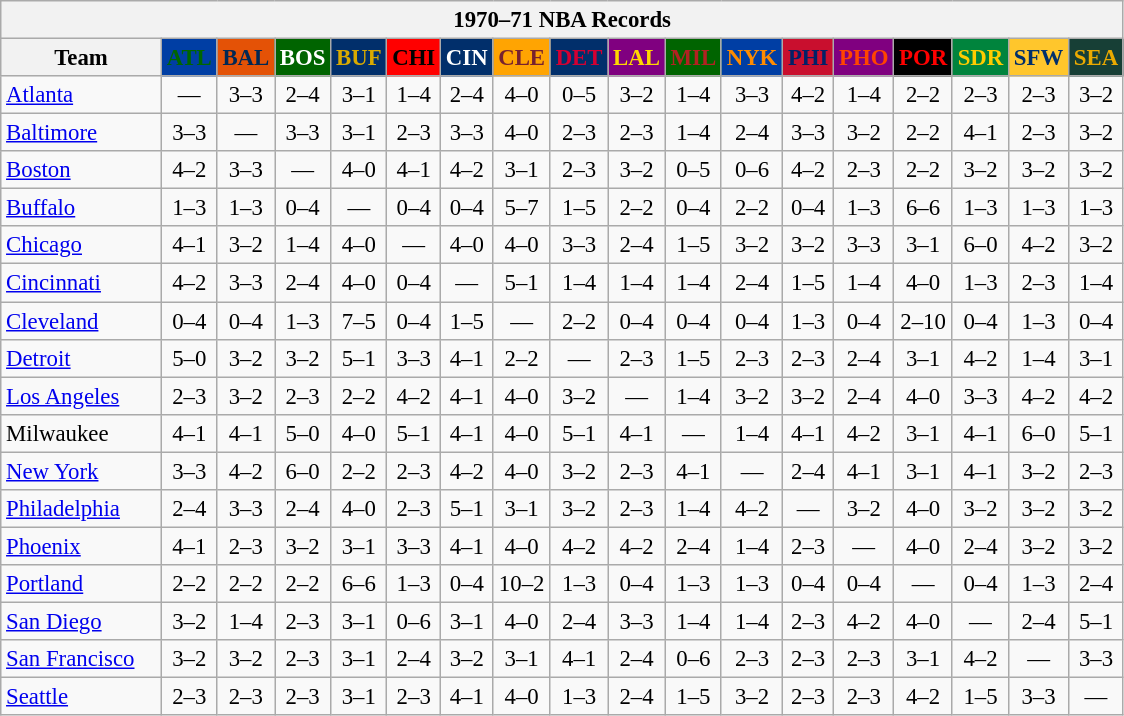<table class="wikitable" style="font-size:95%; text-align:center;">
<tr>
<th colspan=18>1970–71 NBA Records</th>
</tr>
<tr>
<th width=100>Team</th>
<th style="background:#003EA4;color:#006600;width=35">ATL</th>
<th style="background:#E45206;color:#012854;width=35">BAL</th>
<th style="background:#006400;color:#FFFFFF;width=35">BOS</th>
<th style="background:#012F6B;color:#D9AA00;width=35">BUF</th>
<th style="background:#FF0000;color:#000000;width=35">CHI</th>
<th style="background:#012F6B;color:#FFFFFF;width=35">CIN</th>
<th style="background:#FFA402;color:#77222F;width=35">CLE</th>
<th style="background:#012F6B;color:#D40032;width=35">DET</th>
<th style="background:#800080;color:#FFD700;width=35">LAL</th>
<th style="background:#006400;color:#B22222;width=35">MIL</th>
<th style="background:#003EA4;color:#FF8C00;width=35">NYK</th>
<th style="background:#C90F2E;color:#022167;width=35">PHI</th>
<th style="background:#800080;color:#FF4500;width=35">PHO</th>
<th style="background:#000000;color:#FF0000;width=35">POR</th>
<th style="background:#00843D;color:#FFCC00;width=35">SDR</th>
<th style="background:#FFC62C;color:#012F6B;width=35">SFW</th>
<th style="background:#173F36;color:#EBAA00;width=35">SEA</th>
</tr>
<tr>
<td style="text-align:left;"><a href='#'>Atlanta</a></td>
<td>—</td>
<td>3–3</td>
<td>2–4</td>
<td>3–1</td>
<td>1–4</td>
<td>2–4</td>
<td>4–0</td>
<td>0–5</td>
<td>3–2</td>
<td>1–4</td>
<td>3–3</td>
<td>4–2</td>
<td>1–4</td>
<td>2–2</td>
<td>2–3</td>
<td>2–3</td>
<td>3–2</td>
</tr>
<tr>
<td style="text-align:left;"><a href='#'>Baltimore</a></td>
<td>3–3</td>
<td>—</td>
<td>3–3</td>
<td>3–1</td>
<td>2–3</td>
<td>3–3</td>
<td>4–0</td>
<td>2–3</td>
<td>2–3</td>
<td>1–4</td>
<td>2–4</td>
<td>3–3</td>
<td>3–2</td>
<td>2–2</td>
<td>4–1</td>
<td>2–3</td>
<td>3–2</td>
</tr>
<tr>
<td style="text-align:left;"><a href='#'>Boston</a></td>
<td>4–2</td>
<td>3–3</td>
<td>—</td>
<td>4–0</td>
<td>4–1</td>
<td>4–2</td>
<td>3–1</td>
<td>2–3</td>
<td>3–2</td>
<td>0–5</td>
<td>0–6</td>
<td>4–2</td>
<td>2–3</td>
<td>2–2</td>
<td>3–2</td>
<td>3–2</td>
<td>3–2</td>
</tr>
<tr>
<td style="text-align:left;"><a href='#'>Buffalo</a></td>
<td>1–3</td>
<td>1–3</td>
<td>0–4</td>
<td>—</td>
<td>0–4</td>
<td>0–4</td>
<td>5–7</td>
<td>1–5</td>
<td>2–2</td>
<td>0–4</td>
<td>2–2</td>
<td>0–4</td>
<td>1–3</td>
<td>6–6</td>
<td>1–3</td>
<td>1–3</td>
<td>1–3</td>
</tr>
<tr>
<td style="text-align:left;"><a href='#'>Chicago</a></td>
<td>4–1</td>
<td>3–2</td>
<td>1–4</td>
<td>4–0</td>
<td>—</td>
<td>4–0</td>
<td>4–0</td>
<td>3–3</td>
<td>2–4</td>
<td>1–5</td>
<td>3–2</td>
<td>3–2</td>
<td>3–3</td>
<td>3–1</td>
<td>6–0</td>
<td>4–2</td>
<td>3–2</td>
</tr>
<tr>
<td style="text-align:left;"><a href='#'>Cincinnati</a></td>
<td>4–2</td>
<td>3–3</td>
<td>2–4</td>
<td>4–0</td>
<td>0–4</td>
<td>—</td>
<td>5–1</td>
<td>1–4</td>
<td>1–4</td>
<td>1–4</td>
<td>2–4</td>
<td>1–5</td>
<td>1–4</td>
<td>4–0</td>
<td>1–3</td>
<td>2–3</td>
<td>1–4</td>
</tr>
<tr>
<td style="text-align:left;"><a href='#'>Cleveland</a></td>
<td>0–4</td>
<td>0–4</td>
<td>1–3</td>
<td>7–5</td>
<td>0–4</td>
<td>1–5</td>
<td>—</td>
<td>2–2</td>
<td>0–4</td>
<td>0–4</td>
<td>0–4</td>
<td>1–3</td>
<td>0–4</td>
<td>2–10</td>
<td>0–4</td>
<td>1–3</td>
<td>0–4</td>
</tr>
<tr>
<td style="text-align:left;"><a href='#'>Detroit</a></td>
<td>5–0</td>
<td>3–2</td>
<td>3–2</td>
<td>5–1</td>
<td>3–3</td>
<td>4–1</td>
<td>2–2</td>
<td>—</td>
<td>2–3</td>
<td>1–5</td>
<td>2–3</td>
<td>2–3</td>
<td>2–4</td>
<td>3–1</td>
<td>4–2</td>
<td>1–4</td>
<td>3–1</td>
</tr>
<tr>
<td style="text-align:left;"><a href='#'>Los Angeles</a></td>
<td>2–3</td>
<td>3–2</td>
<td>2–3</td>
<td>2–2</td>
<td>4–2</td>
<td>4–1</td>
<td>4–0</td>
<td>3–2</td>
<td>—</td>
<td>1–4</td>
<td>3–2</td>
<td>3–2</td>
<td>2–4</td>
<td>4–0</td>
<td>3–3</td>
<td>4–2</td>
<td>4–2</td>
</tr>
<tr>
<td style="text-align:left;">Milwaukee</td>
<td>4–1</td>
<td>4–1</td>
<td>5–0</td>
<td>4–0</td>
<td>5–1</td>
<td>4–1</td>
<td>4–0</td>
<td>5–1</td>
<td>4–1</td>
<td>—</td>
<td>1–4</td>
<td>4–1</td>
<td>4–2</td>
<td>3–1</td>
<td>4–1</td>
<td>6–0</td>
<td>5–1</td>
</tr>
<tr>
<td style="text-align:left;"><a href='#'>New York</a></td>
<td>3–3</td>
<td>4–2</td>
<td>6–0</td>
<td>2–2</td>
<td>2–3</td>
<td>4–2</td>
<td>4–0</td>
<td>3–2</td>
<td>2–3</td>
<td>4–1</td>
<td>—</td>
<td>2–4</td>
<td>4–1</td>
<td>3–1</td>
<td>4–1</td>
<td>3–2</td>
<td>2–3</td>
</tr>
<tr>
<td style="text-align:left;"><a href='#'>Philadelphia</a></td>
<td>2–4</td>
<td>3–3</td>
<td>2–4</td>
<td>4–0</td>
<td>2–3</td>
<td>5–1</td>
<td>3–1</td>
<td>3–2</td>
<td>2–3</td>
<td>1–4</td>
<td>4–2</td>
<td>—</td>
<td>3–2</td>
<td>4–0</td>
<td>3–2</td>
<td>3–2</td>
<td>3–2</td>
</tr>
<tr>
<td style="text-align:left;"><a href='#'>Phoenix</a></td>
<td>4–1</td>
<td>2–3</td>
<td>3–2</td>
<td>3–1</td>
<td>3–3</td>
<td>4–1</td>
<td>4–0</td>
<td>4–2</td>
<td>4–2</td>
<td>2–4</td>
<td>1–4</td>
<td>2–3</td>
<td>—</td>
<td>4–0</td>
<td>2–4</td>
<td>3–2</td>
<td>3–2</td>
</tr>
<tr>
<td style="text-align:left;"><a href='#'>Portland</a></td>
<td>2–2</td>
<td>2–2</td>
<td>2–2</td>
<td>6–6</td>
<td>1–3</td>
<td>0–4</td>
<td>10–2</td>
<td>1–3</td>
<td>0–4</td>
<td>1–3</td>
<td>1–3</td>
<td>0–4</td>
<td>0–4</td>
<td>—</td>
<td>0–4</td>
<td>1–3</td>
<td>2–4</td>
</tr>
<tr>
<td style="text-align:left;"><a href='#'>San Diego</a></td>
<td>3–2</td>
<td>1–4</td>
<td>2–3</td>
<td>3–1</td>
<td>0–6</td>
<td>3–1</td>
<td>4–0</td>
<td>2–4</td>
<td>3–3</td>
<td>1–4</td>
<td>1–4</td>
<td>2–3</td>
<td>4–2</td>
<td>4–0</td>
<td>—</td>
<td>2–4</td>
<td>5–1</td>
</tr>
<tr>
<td style="text-align:left;"><a href='#'>San Francisco</a></td>
<td>3–2</td>
<td>3–2</td>
<td>2–3</td>
<td>3–1</td>
<td>2–4</td>
<td>3–2</td>
<td>3–1</td>
<td>4–1</td>
<td>2–4</td>
<td>0–6</td>
<td>2–3</td>
<td>2–3</td>
<td>2–3</td>
<td>3–1</td>
<td>4–2</td>
<td>—</td>
<td>3–3</td>
</tr>
<tr>
<td style="text-align:left;"><a href='#'>Seattle</a></td>
<td>2–3</td>
<td>2–3</td>
<td>2–3</td>
<td>3–1</td>
<td>2–3</td>
<td>4–1</td>
<td>4–0</td>
<td>1–3</td>
<td>2–4</td>
<td>1–5</td>
<td>3–2</td>
<td>2–3</td>
<td>2–3</td>
<td>4–2</td>
<td>1–5</td>
<td>3–3</td>
<td>—</td>
</tr>
</table>
